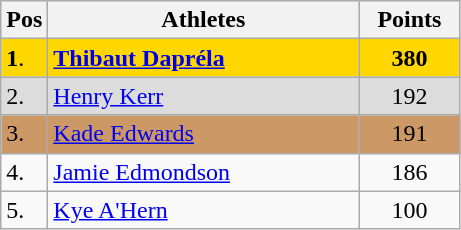<table style="background: #f9f9f9" class=wikitable>
<tr>
<th width=20>Pos</th>
<th width=200>Athletes</th>
<th width=60>Points</th>
</tr>
<tr bgcolor=gold>
<td><strong>1</strong>.</td>
<td> <strong><a href='#'>Thibaut Dapréla</a></strong></td>
<td align=center><strong>380</strong></td>
</tr>
<tr bgcolor=DCDCDC>
<td>2.</td>
<td> <a href='#'>Henry Kerr</a></td>
<td align=center>192</td>
</tr>
<tr bgcolor=CC9966>
<td>3.</td>
<td> <a href='#'>Kade Edwards</a></td>
<td align=center>191</td>
</tr>
<tr>
<td>4.</td>
<td> <a href='#'>Jamie Edmondson</a></td>
<td align=center>186</td>
</tr>
<tr>
<td>5.</td>
<td> <a href='#'>Kye A'Hern</a></td>
<td align=center>100</td>
</tr>
</table>
